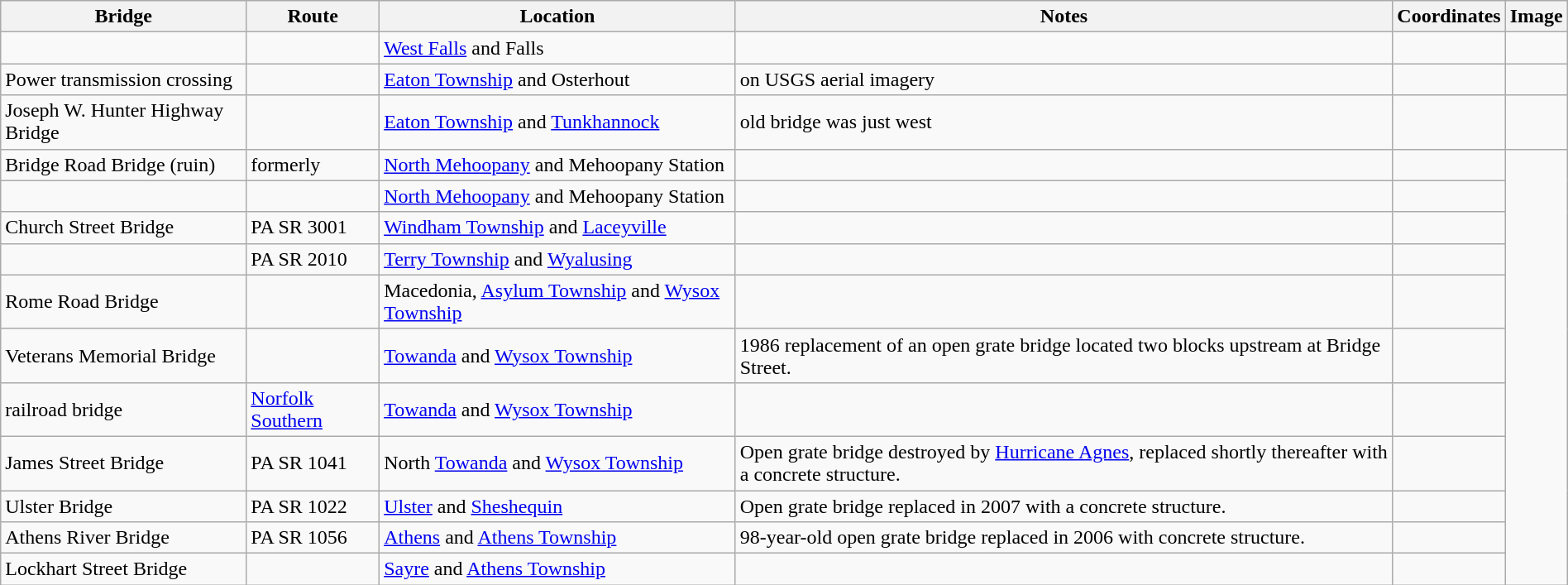<table class="wikitable" style="width:100%">
<tr>
<th>Bridge</th>
<th>Route</th>
<th>Location</th>
<th>Notes</th>
<th>Coordinates</th>
<th>Image</th>
</tr>
<tr>
<td></td>
<td></td>
<td><a href='#'>West Falls</a> and Falls</td>
<td></td>
<td></td>
<td></td>
</tr>
<tr>
<td>Power transmission crossing</td>
<td></td>
<td><a href='#'>Eaton Township</a> and Osterhout</td>
<td>on USGS aerial imagery</td>
<td></td>
</tr>
<tr>
<td>Joseph W. Hunter Highway Bridge</td>
<td></td>
<td><a href='#'>Eaton Township</a> and <a href='#'>Tunkhannock</a></td>
<td>old bridge was just west</td>
<td></td>
<td></td>
</tr>
<tr>
<td>Bridge Road Bridge (ruin)</td>
<td>formerly </td>
<td><a href='#'>North Mehoopany</a> and Mehoopany Station</td>
<td></td>
<td></td>
</tr>
<tr>
<td></td>
<td></td>
<td><a href='#'>North Mehoopany</a> and Mehoopany Station</td>
<td></td>
<td></td>
</tr>
<tr>
<td>Church Street Bridge</td>
<td>PA SR 3001</td>
<td><a href='#'>Windham Township</a> and <a href='#'>Laceyville</a></td>
<td></td>
<td></td>
</tr>
<tr>
<td></td>
<td>PA SR 2010</td>
<td><a href='#'>Terry Township</a> and <a href='#'>Wyalusing</a></td>
<td></td>
<td></td>
</tr>
<tr>
<td>Rome Road Bridge</td>
<td></td>
<td>Macedonia, <a href='#'>Asylum Township</a> and <a href='#'>Wysox Township</a></td>
<td></td>
<td></td>
</tr>
<tr>
<td>Veterans Memorial Bridge</td>
<td></td>
<td><a href='#'>Towanda</a> and <a href='#'>Wysox Township</a></td>
<td>1986 replacement of an open grate bridge located two blocks upstream at Bridge Street.</td>
<td></td>
</tr>
<tr>
<td>railroad bridge</td>
<td><a href='#'>Norfolk Southern</a></td>
<td><a href='#'>Towanda</a> and <a href='#'>Wysox Township</a></td>
<td></td>
<td></td>
</tr>
<tr>
<td>James Street Bridge</td>
<td>PA SR 1041</td>
<td>North <a href='#'>Towanda</a> and <a href='#'>Wysox Township</a></td>
<td>Open grate bridge destroyed by <a href='#'>Hurricane Agnes</a>, replaced shortly thereafter with a concrete structure.</td>
<td></td>
</tr>
<tr>
<td>Ulster Bridge</td>
<td>PA SR 1022</td>
<td><a href='#'>Ulster</a> and <a href='#'>Sheshequin</a></td>
<td>Open grate bridge replaced in 2007 with a concrete structure.</td>
<td></td>
</tr>
<tr>
<td>Athens River Bridge</td>
<td>PA SR 1056</td>
<td><a href='#'>Athens</a> and <a href='#'>Athens Township</a></td>
<td>98-year-old open grate bridge replaced in 2006 with concrete structure.</td>
<td></td>
</tr>
<tr>
<td>Lockhart Street Bridge</td>
<td></td>
<td><a href='#'>Sayre</a> and <a href='#'>Athens Township</a></td>
<td></td>
<td></td>
</tr>
</table>
